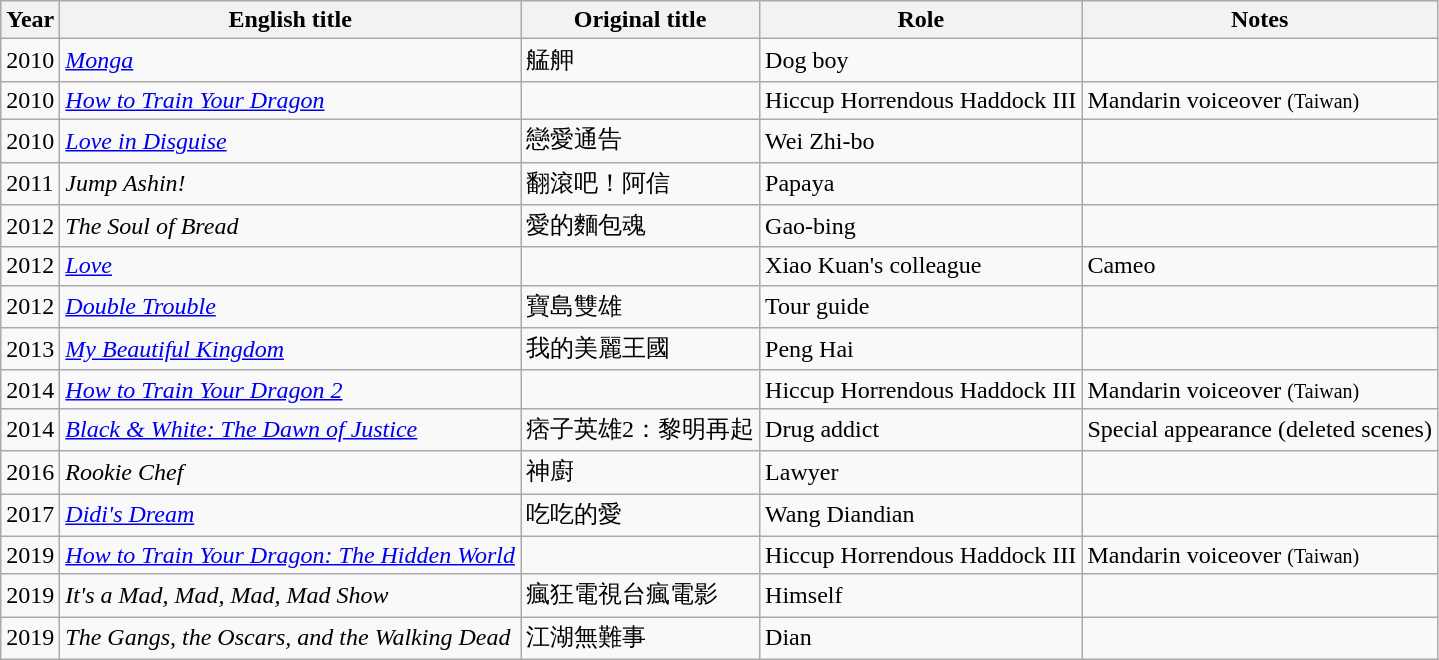<table class="wikitable sortable">
<tr>
<th>Year</th>
<th>English title</th>
<th>Original title</th>
<th>Role</th>
<th class="unsortable">Notes</th>
</tr>
<tr>
<td>2010</td>
<td><em><a href='#'>Monga</a></em></td>
<td>艋舺</td>
<td>Dog boy</td>
<td></td>
</tr>
<tr>
<td>2010</td>
<td><em><a href='#'>How to Train Your Dragon</a></em></td>
<td></td>
<td>Hiccup Horrendous Haddock III</td>
<td>Mandarin voiceover <small>(Taiwan)</small></td>
</tr>
<tr>
<td>2010</td>
<td><em><a href='#'>Love in Disguise</a></em></td>
<td>戀愛通告</td>
<td>Wei Zhi-bo</td>
<td></td>
</tr>
<tr>
<td>2011</td>
<td><em>Jump Ashin!</em></td>
<td>翻滾吧！阿信</td>
<td>Papaya</td>
<td></td>
</tr>
<tr>
<td>2012</td>
<td><em>The Soul of Bread</em></td>
<td>愛的麵包魂</td>
<td>Gao-bing</td>
<td></td>
</tr>
<tr>
<td>2012</td>
<td><em><a href='#'>Love</a></em></td>
<td></td>
<td>Xiao Kuan's colleague</td>
<td>Cameo</td>
</tr>
<tr>
<td>2012</td>
<td><em><a href='#'>Double Trouble</a></em></td>
<td>寶島雙雄</td>
<td>Tour guide</td>
<td></td>
</tr>
<tr>
<td>2013</td>
<td><em><a href='#'>My Beautiful Kingdom</a></em></td>
<td>我的美麗王國</td>
<td>Peng Hai</td>
<td></td>
</tr>
<tr>
<td>2014</td>
<td><em><a href='#'>How to Train Your Dragon 2</a></em></td>
<td></td>
<td>Hiccup Horrendous Haddock III</td>
<td>Mandarin voiceover <small>(Taiwan)</small></td>
</tr>
<tr>
<td>2014</td>
<td><em><a href='#'>Black & White: The Dawn of Justice</a></em></td>
<td>痞子英雄2：黎明再起</td>
<td>Drug addict</td>
<td>Special appearance (deleted scenes)</td>
</tr>
<tr>
<td>2016</td>
<td><em>Rookie Chef</em></td>
<td>神廚</td>
<td>Lawyer</td>
<td></td>
</tr>
<tr>
<td>2017</td>
<td><em><a href='#'>Didi's Dream</a></em></td>
<td>吃吃的愛</td>
<td>Wang Diandian</td>
<td></td>
</tr>
<tr>
<td>2019</td>
<td><em><a href='#'>How to Train Your Dragon: The Hidden World</a></em></td>
<td></td>
<td>Hiccup Horrendous Haddock III</td>
<td>Mandarin voiceover <small>(Taiwan)</small></td>
</tr>
<tr>
<td>2019</td>
<td><em>It's a Mad, Mad, Mad, Mad Show</em></td>
<td>瘋狂電視台瘋電影</td>
<td>Himself</td>
<td></td>
</tr>
<tr>
<td>2019</td>
<td><em>The Gangs, the Oscars, and the Walking Dead</em></td>
<td>江湖無難事</td>
<td>Dian</td>
<td></td>
</tr>
</table>
